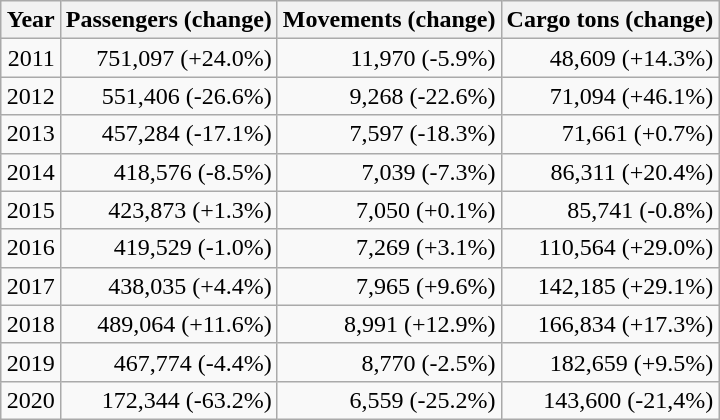<table class="wikitable"  style="margin: auto">
<tr>
<th>Year</th>
<th>Passengers (change)</th>
<th>Movements (change)</th>
<th>Cargo tons (change)</th>
</tr>
<tr style="text-align:right;">
<td>2011</td>
<td>751,097 (+24.0%)</td>
<td>11,970 (-5.9%)</td>
<td>48,609 (+14.3%)</td>
</tr>
<tr style="text-align:right;">
<td>2012</td>
<td>551,406 (-26.6%)</td>
<td>9,268 (-22.6%)</td>
<td>71,094 (+46.1%)</td>
</tr>
<tr style="text-align:right;">
<td>2013</td>
<td>457,284 (-17.1%)</td>
<td>7,597 (-18.3%)</td>
<td>71,661 (+0.7%)</td>
</tr>
<tr style="text-align:right;">
<td>2014</td>
<td>418,576 (-8.5%)</td>
<td>7,039 (-7.3%)</td>
<td>86,311 (+20.4%)</td>
</tr>
<tr style="text-align:right;">
<td>2015</td>
<td>423,873 (+1.3%)</td>
<td>7,050 (+0.1%)</td>
<td>85,741 (-0.8%)</td>
</tr>
<tr style="text-align:right;">
<td>2016</td>
<td>419,529 (-1.0%)</td>
<td>7,269 (+3.1%)</td>
<td>110,564 (+29.0%)</td>
</tr>
<tr style="text-align:right;">
<td>2017</td>
<td>438,035 (+4.4%)</td>
<td>7,965 (+9.6%)</td>
<td>142,185 (+29.1%)</td>
</tr>
<tr style="text-align:right;">
<td>2018</td>
<td>489,064 (+11.6%)</td>
<td>8,991 (+12.9%)</td>
<td>166,834 (+17.3%)</td>
</tr>
<tr style="text-align:right;">
<td>2019</td>
<td>467,774 (-4.4%)</td>
<td>8,770 (-2.5%)</td>
<td>182,659 (+9.5%)</td>
</tr>
<tr style="text-align:right;">
<td>2020</td>
<td>172,344 (-63.2%)</td>
<td>6,559 (-25.2%)</td>
<td>143,600 (-21,4%)</td>
</tr>
</table>
